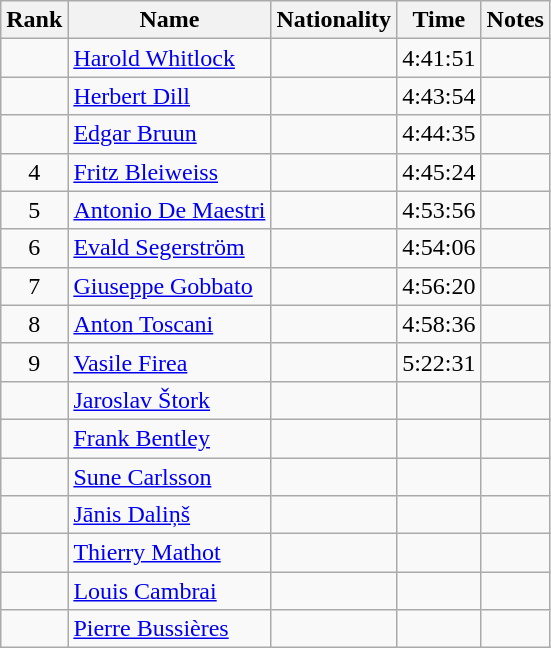<table class="wikitable sortable" style="text-align:center">
<tr>
<th>Rank</th>
<th>Name</th>
<th>Nationality</th>
<th>Time</th>
<th>Notes</th>
</tr>
<tr>
<td></td>
<td align=left><a href='#'>Harold Whitlock</a></td>
<td align=left></td>
<td>4:41:51</td>
<td></td>
</tr>
<tr>
<td></td>
<td align=left><a href='#'>Herbert Dill</a></td>
<td align=left></td>
<td>4:43:54</td>
<td></td>
</tr>
<tr>
<td></td>
<td align=left><a href='#'>Edgar Bruun</a></td>
<td align=left></td>
<td>4:44:35</td>
<td></td>
</tr>
<tr>
<td>4</td>
<td align=left><a href='#'>Fritz Bleiweiss</a></td>
<td align=left></td>
<td>4:45:24</td>
<td></td>
</tr>
<tr>
<td>5</td>
<td align=left><a href='#'>Antonio De Maestri</a></td>
<td align=left></td>
<td>4:53:56</td>
<td></td>
</tr>
<tr>
<td>6</td>
<td align=left><a href='#'>Evald Segerström</a></td>
<td align=left></td>
<td>4:54:06</td>
<td></td>
</tr>
<tr>
<td>7</td>
<td align=left><a href='#'>Giuseppe Gobbato</a></td>
<td align=left></td>
<td>4:56:20</td>
<td></td>
</tr>
<tr>
<td>8</td>
<td align=left><a href='#'>Anton Toscani</a></td>
<td align=left></td>
<td>4:58:36</td>
<td></td>
</tr>
<tr>
<td>9</td>
<td align=left><a href='#'>Vasile Firea</a></td>
<td align=left></td>
<td>5:22:31</td>
<td></td>
</tr>
<tr>
<td></td>
<td align=left><a href='#'>Jaroslav Štork</a></td>
<td align=left></td>
<td></td>
<td></td>
</tr>
<tr>
<td></td>
<td align=left><a href='#'>Frank Bentley</a></td>
<td align=left></td>
<td></td>
<td></td>
</tr>
<tr>
<td></td>
<td align=left><a href='#'>Sune Carlsson</a></td>
<td align=left></td>
<td></td>
<td></td>
</tr>
<tr>
<td></td>
<td align=left><a href='#'>Jānis Daliņš</a></td>
<td align=left></td>
<td></td>
<td></td>
</tr>
<tr>
<td></td>
<td align=left><a href='#'>Thierry Mathot</a></td>
<td align=left></td>
<td></td>
<td></td>
</tr>
<tr>
<td></td>
<td align=left><a href='#'>Louis Cambrai</a></td>
<td align=left></td>
<td></td>
<td></td>
</tr>
<tr>
<td></td>
<td align=left><a href='#'>Pierre Bussières</a></td>
<td align=left></td>
<td></td>
<td></td>
</tr>
</table>
